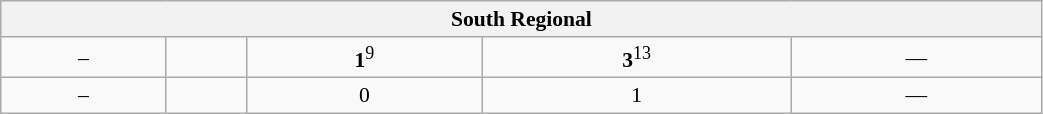<table class="wikitable" style="font-size:90%; width: 55%; text-align: center">
<tr>
<th colspan=5>South Regional</th>
</tr>
<tr>
<td>–</td>
<td><strong></strong></td>
<td><strong>1</strong><sup>9</sup></td>
<td><strong>3</strong><sup>13</sup></td>
<td>—</td>
</tr>
<tr>
<td>–</td>
<td></td>
<td>0</td>
<td>1</td>
<td>—</td>
</tr>
</table>
